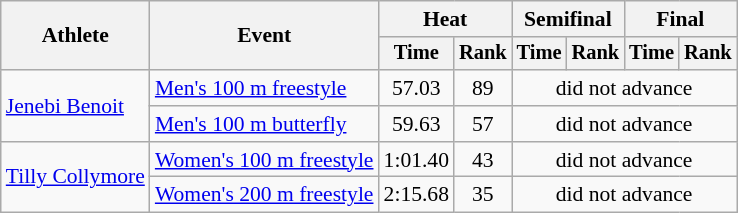<table class=wikitable style="font-size:90%">
<tr>
<th rowspan="2">Athlete</th>
<th rowspan="2">Event</th>
<th colspan="2">Heat</th>
<th colspan="2">Semifinal</th>
<th colspan="2">Final</th>
</tr>
<tr style="font-size:95%">
<th>Time</th>
<th>Rank</th>
<th>Time</th>
<th>Rank</th>
<th>Time</th>
<th>Rank</th>
</tr>
<tr align=center>
<td align=left rowspan=2><a href='#'>Jenebi Benoit</a></td>
<td align=left><a href='#'>Men's 100 m freestyle</a></td>
<td>57.03</td>
<td>89</td>
<td colspan="4">did not advance</td>
</tr>
<tr align=center>
<td align=left><a href='#'>Men's 100 m butterfly</a></td>
<td>59.63</td>
<td>57</td>
<td colspan="4">did not advance</td>
</tr>
<tr align=center>
<td align=left rowspan=2><a href='#'>Tilly Collymore</a></td>
<td align=left><a href='#'>Women's 100 m freestyle</a></td>
<td>1:01.40</td>
<td>43</td>
<td colspan="4">did not advance</td>
</tr>
<tr align=center>
<td align=left><a href='#'>Women's 200 m freestyle</a></td>
<td>2:15.68</td>
<td>35</td>
<td colspan="4">did not advance</td>
</tr>
</table>
